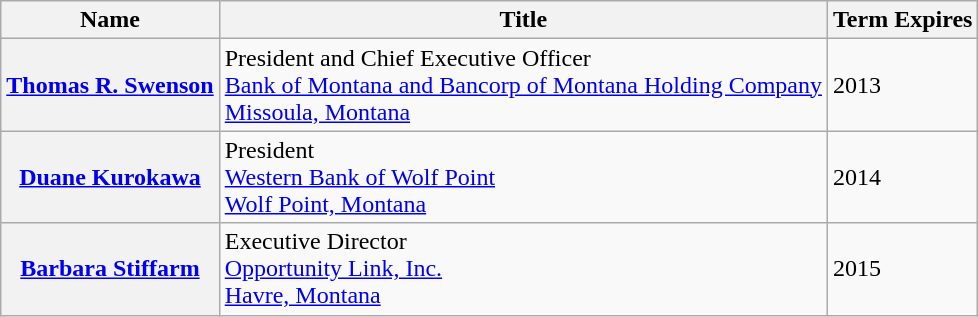<table class="wikitable sortable">
<tr>
<th>Name</th>
<th>Title</th>
<th>Term Expires</th>
</tr>
<tr>
<th><a href='#'>Thomas R. Swenson</a></th>
<td>President and Chief Executive Officer<br><a href='#'>Bank of Montana and Bancorp of Montana Holding Company</a><br><a href='#'>Missoula, Montana</a></td>
<td>2013</td>
</tr>
<tr>
<th><a href='#'>Duane Kurokawa</a></th>
<td>President<br><a href='#'>Western Bank of Wolf Point</a><br><a href='#'>Wolf Point, Montana</a></td>
<td>2014</td>
</tr>
<tr>
<th><a href='#'>Barbara Stiffarm</a></th>
<td>Executive Director<br><a href='#'>Opportunity Link, Inc.</a><br><a href='#'>Havre, Montana</a></td>
<td>2015</td>
</tr>
</table>
